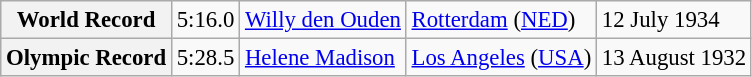<table class="wikitable" style="font-size:95%;">
<tr>
<th>World Record</th>
<td>5:16.0</td>
<td> <a href='#'>Willy den Ouden</a></td>
<td><a href='#'>Rotterdam</a> (<a href='#'>NED</a>)</td>
<td>12 July 1934</td>
</tr>
<tr>
<th>Olympic Record</th>
<td>5:28.5</td>
<td> <a href='#'>Helene Madison</a></td>
<td><a href='#'>Los Angeles</a> (<a href='#'>USA</a>)</td>
<td>13 August 1932</td>
</tr>
</table>
